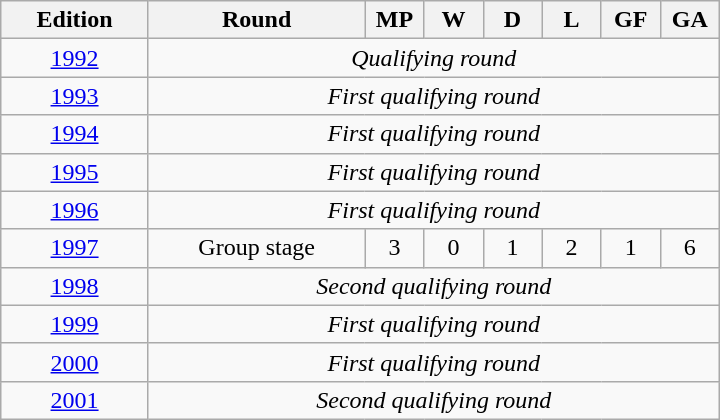<table class="wikitable" style="text-align:center; width:30em;">
<tr>
<th>Edition</th>
<th>Round</th>
<th style="width:2em;">MP</th>
<th style="width:2em;">W</th>
<th style="width:2em;">D</th>
<th style="width:2em;">L</th>
<th style="width:2em;">GF</th>
<th style="width:2em;">GA</th>
</tr>
<tr>
<td> <a href='#'>1992</a></td>
<td colspan=7><em>Qualifying round</em></td>
</tr>
<tr>
<td> <a href='#'>1993</a></td>
<td colspan=7><em>First qualifying round</em></td>
</tr>
<tr>
<td> <a href='#'>1994</a></td>
<td colspan=7><em>First qualifying round</em></td>
</tr>
<tr>
<td> <a href='#'>1995</a></td>
<td colspan=7><em>First qualifying round</em></td>
</tr>
<tr>
<td> <a href='#'>1996</a></td>
<td colspan=7><em>First qualifying round</em></td>
</tr>
<tr>
<td> <a href='#'>1997</a></td>
<td>Group stage</td>
<td>3</td>
<td>0</td>
<td>1</td>
<td>2</td>
<td>1</td>
<td>6</td>
</tr>
<tr>
<td> <a href='#'>1998</a></td>
<td colspan=7><em>Second qualifying round</em></td>
</tr>
<tr>
<td> <a href='#'>1999</a></td>
<td colspan=7><em>First qualifying round</em></td>
</tr>
<tr>
<td> <a href='#'>2000</a></td>
<td colspan=7><em>First qualifying round</em></td>
</tr>
<tr>
<td> <a href='#'>2001</a></td>
<td colspan=7><em>Second qualifying round</em></td>
</tr>
</table>
